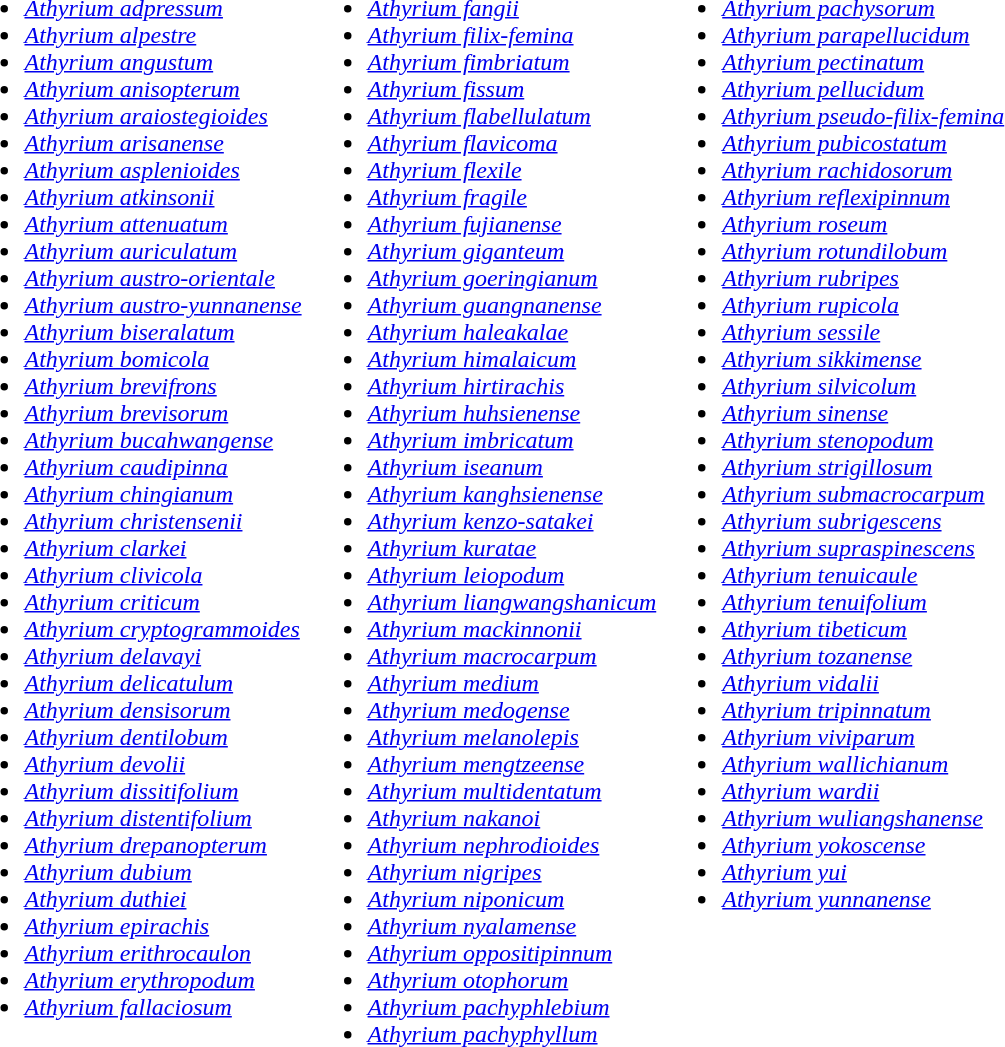<table>
<tr valign=top>
<td><br><ul><li><em><a href='#'>Athyrium adpressum</a></em></li><li><em><a href='#'>Athyrium alpestre</a></em></li><li><em><a href='#'>Athyrium angustum</a></em></li><li><em><a href='#'>Athyrium anisopterum</a></em></li><li><em><a href='#'>Athyrium araiostegioides</a></em></li><li><em><a href='#'>Athyrium arisanense</a></em></li><li><em><a href='#'>Athyrium asplenioides</a></em></li><li><em><a href='#'>Athyrium atkinsonii</a></em></li><li><em><a href='#'>Athyrium attenuatum</a></em></li><li><em><a href='#'>Athyrium auriculatum</a></em></li><li><em><a href='#'>Athyrium austro-orientale</a></em></li><li><em><a href='#'>Athyrium austro-yunnanense</a></em></li><li><em><a href='#'>Athyrium biseralatum</a></em></li><li><em><a href='#'>Athyrium bomicola</a></em></li><li><em><a href='#'>Athyrium brevifrons</a></em></li><li><em><a href='#'>Athyrium brevisorum</a></em></li><li><em><a href='#'>Athyrium bucahwangense</a></em></li><li><em><a href='#'>Athyrium caudipinna</a></em></li><li><em><a href='#'>Athyrium chingianum</a></em></li><li><em><a href='#'>Athyrium christensenii</a></em></li><li><em><a href='#'>Athyrium clarkei</a></em></li><li><em><a href='#'>Athyrium clivicola</a></em></li><li><em><a href='#'>Athyrium criticum</a></em></li><li><em><a href='#'>Athyrium cryptogrammoides</a></em></li><li><em><a href='#'>Athyrium delavayi</a></em></li><li><em><a href='#'>Athyrium delicatulum</a></em></li><li><em><a href='#'>Athyrium densisorum</a></em></li><li><em><a href='#'>Athyrium dentilobum</a></em></li><li><em><a href='#'>Athyrium devolii</a></em></li><li><em><a href='#'>Athyrium dissitifolium</a></em></li><li><em><a href='#'>Athyrium distentifolium</a></em></li><li><em><a href='#'>Athyrium drepanopterum</a></em></li><li><em><a href='#'>Athyrium dubium</a></em></li><li><em><a href='#'>Athyrium duthiei</a></em></li><li><em><a href='#'>Athyrium epirachis</a></em></li><li><em><a href='#'>Athyrium erithrocaulon</a></em></li><li><em><a href='#'>Athyrium erythropodum</a></em></li><li><em><a href='#'>Athyrium fallaciosum</a></em></li></ul></td>
<td><br><ul><li><em><a href='#'>Athyrium fangii</a></em></li><li><em><a href='#'>Athyrium filix-femina</a></em></li><li><em><a href='#'>Athyrium fimbriatum</a></em></li><li><em><a href='#'>Athyrium fissum</a></em></li><li><em><a href='#'>Athyrium flabellulatum</a></em></li><li><em><a href='#'>Athyrium flavicoma</a></em></li><li><em><a href='#'>Athyrium flexile</a></em></li><li><em><a href='#'>Athyrium fragile</a></em></li><li><em><a href='#'>Athyrium fujianense</a></em></li><li><em><a href='#'>Athyrium giganteum</a></em></li><li><em><a href='#'>Athyrium goeringianum</a></em></li><li><em><a href='#'>Athyrium guangnanense</a></em></li><li><em><a href='#'>Athyrium haleakalae</a></em></li><li><em><a href='#'>Athyrium himalaicum</a></em></li><li><em><a href='#'>Athyrium hirtirachis</a></em></li><li><em><a href='#'>Athyrium huhsienense</a></em></li><li><em><a href='#'>Athyrium imbricatum</a></em></li><li><em><a href='#'>Athyrium iseanum</a></em></li><li><em><a href='#'>Athyrium kanghsienense</a></em></li><li><em><a href='#'>Athyrium kenzo-satakei</a></em></li><li><em><a href='#'>Athyrium kuratae</a></em></li><li><em><a href='#'>Athyrium leiopodum</a></em></li><li><em><a href='#'>Athyrium liangwangshanicum</a></em></li><li><em><a href='#'>Athyrium mackinnonii</a></em></li><li><em><a href='#'>Athyrium macrocarpum</a></em></li><li><em><a href='#'>Athyrium medium</a></em></li><li><em><a href='#'>Athyrium medogense</a></em></li><li><em><a href='#'>Athyrium melanolepis</a></em></li><li><em><a href='#'>Athyrium mengtzeense</a></em></li><li><em><a href='#'>Athyrium multidentatum</a></em></li><li><em><a href='#'>Athyrium nakanoi</a></em></li><li><em><a href='#'>Athyrium nephrodioides</a></em></li><li><em><a href='#'>Athyrium nigripes</a></em></li><li><em><a href='#'>Athyrium niponicum</a></em></li><li><em><a href='#'>Athyrium nyalamense</a></em></li><li><em><a href='#'>Athyrium oppositipinnum</a></em></li><li><em><a href='#'>Athyrium otophorum</a></em></li><li><em><a href='#'>Athyrium pachyphlebium</a></em></li><li><em><a href='#'>Athyrium pachyphyllum</a></em></li></ul></td>
<td><br><ul><li><em><a href='#'>Athyrium pachysorum</a></em></li><li><em><a href='#'>Athyrium parapellucidum</a></em></li><li><em><a href='#'>Athyrium pectinatum</a></em></li><li><em><a href='#'>Athyrium pellucidum</a></em></li><li><em><a href='#'>Athyrium pseudo-filix-femina</a></em></li><li><em><a href='#'>Athyrium pubicostatum</a></em></li><li><em><a href='#'>Athyrium rachidosorum</a></em></li><li><em><a href='#'>Athyrium reflexipinnum</a></em></li><li><em><a href='#'>Athyrium roseum</a></em></li><li><em><a href='#'>Athyrium rotundilobum</a></em></li><li><em><a href='#'>Athyrium rubripes</a></em></li><li><em><a href='#'>Athyrium rupicola</a></em></li><li><em><a href='#'>Athyrium sessile</a></em></li><li><em><a href='#'>Athyrium sikkimense</a></em></li><li><em><a href='#'>Athyrium silvicolum</a></em></li><li><em><a href='#'>Athyrium sinense</a></em></li><li><em><a href='#'>Athyrium stenopodum</a></em></li><li><em><a href='#'>Athyrium strigillosum</a></em></li><li><em><a href='#'>Athyrium submacrocarpum</a></em></li><li><em><a href='#'>Athyrium subrigescens</a></em></li><li><em><a href='#'>Athyrium supraspinescens</a></em></li><li><em><a href='#'>Athyrium tenuicaule</a></em></li><li><em><a href='#'>Athyrium tenuifolium</a></em></li><li><em><a href='#'>Athyrium tibeticum</a></em></li><li><em><a href='#'>Athyrium tozanense</a></em></li><li><em><a href='#'>Athyrium vidalii</a></em></li><li><em><a href='#'>Athyrium tripinnatum</a></em></li><li><em><a href='#'>Athyrium viviparum</a></em></li><li><em><a href='#'>Athyrium wallichianum</a></em></li><li><em><a href='#'>Athyrium wardii</a></em></li><li><em><a href='#'>Athyrium wuliangshanense</a></em></li><li><em><a href='#'>Athyrium yokoscense</a></em></li><li><em><a href='#'>Athyrium yui</a></em></li><li><em><a href='#'>Athyrium yunnanense</a></em></li></ul></td>
</tr>
</table>
